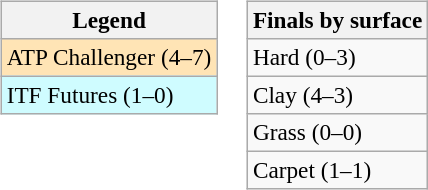<table>
<tr valign=top>
<td><br><table class=wikitable style=font-size:97%>
<tr>
<th>Legend</th>
</tr>
<tr bgcolor=moccasin>
<td>ATP Challenger (4–7)</td>
</tr>
<tr bgcolor=cffcff>
<td>ITF Futures (1–0)</td>
</tr>
</table>
</td>
<td><br><table class=wikitable style=font-size:97%>
<tr>
<th>Finals by surface</th>
</tr>
<tr>
<td>Hard (0–3)</td>
</tr>
<tr>
<td>Clay (4–3)</td>
</tr>
<tr>
<td>Grass (0–0)</td>
</tr>
<tr>
<td>Carpet (1–1)</td>
</tr>
</table>
</td>
</tr>
</table>
